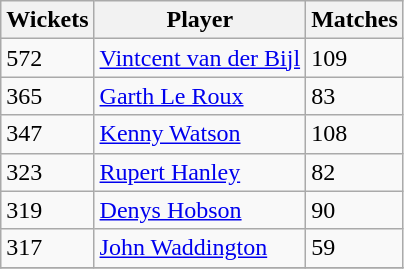<table class="wikitable">
<tr>
<th>Wickets</th>
<th>Player</th>
<th>Matches</th>
</tr>
<tr>
<td>572</td>
<td><a href='#'>Vintcent van der Bijl</a></td>
<td>109</td>
</tr>
<tr>
<td>365</td>
<td><a href='#'>Garth Le Roux</a></td>
<td>83</td>
</tr>
<tr>
<td>347</td>
<td><a href='#'>Kenny Watson</a></td>
<td>108</td>
</tr>
<tr>
<td>323</td>
<td><a href='#'>Rupert Hanley</a></td>
<td>82</td>
</tr>
<tr>
<td>319</td>
<td><a href='#'>Denys Hobson</a></td>
<td>90</td>
</tr>
<tr>
<td>317</td>
<td><a href='#'>John Waddington</a></td>
<td>59</td>
</tr>
<tr>
</tr>
</table>
